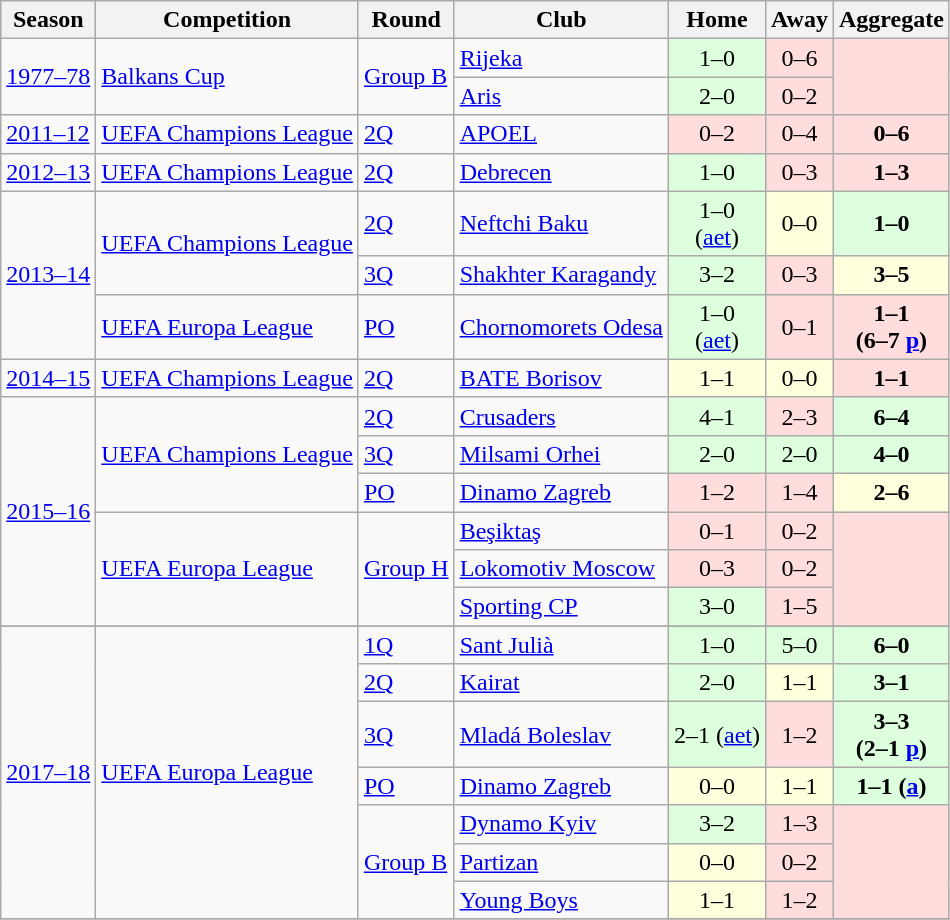<table class="wikitable">
<tr>
<th>Season</th>
<th>Competition</th>
<th>Round</th>
<th>Club</th>
<th>Home</th>
<th>Away</th>
<th>Aggregate</th>
</tr>
<tr>
<td Rowspan=2><a href='#'>1977–78</a></td>
<td Rowspan=2><a href='#'>Balkans Cup</a></td>
<td Rowspan=2><a href='#'>Group B</a></td>
<td> <a href='#'>Rijeka</a></td>
<td bgcolor="#ddffdd" style="text-align:center;">1–0</td>
<td bgcolor="#ffdddd" style="text-align:center;">0–6</td>
<td rowspan=2 bgcolor="#ffdddd" style="text-align:center;"></td>
</tr>
<tr>
<td> <a href='#'>Aris</a></td>
<td bgcolor="#ddffdd" style="text-align:center;">2–0</td>
<td bgcolor="#ffdddd" style="text-align:center;">0–2</td>
</tr>
<tr>
<td><a href='#'>2011–12</a></td>
<td><a href='#'>UEFA Champions League</a></td>
<td><a href='#'>2Q</a></td>
<td> <a href='#'>APOEL</a></td>
<td bgcolor="#ffdddd" style="text-align:center;">0–2</td>
<td bgcolor="#ffdddd" style="text-align:center;">0–4</td>
<td bgcolor="#ffdddd" style="text-align:center;"><strong>0–6</strong></td>
</tr>
<tr>
<td><a href='#'>2012–13</a></td>
<td><a href='#'>UEFA Champions League</a></td>
<td><a href='#'>2Q</a></td>
<td> <a href='#'>Debrecen</a></td>
<td bgcolor="#ddffdd" style="text-align:center;">1–0</td>
<td bgcolor="#ffdddd" style="text-align:center;">0–3</td>
<td bgcolor="#ffdddd" style="text-align:center;"><strong>1–3</strong></td>
</tr>
<tr>
<td rowspan="3"><a href='#'>2013–14</a></td>
<td rowspan="2"><a href='#'>UEFA Champions League</a></td>
<td><a href='#'>2Q</a></td>
<td> <a href='#'>Neftchi Baku</a></td>
<td bgcolor="#ddffdd" style="text-align:center;">1–0<br>(<a href='#'>aet</a>)</td>
<td bgcolor="#ffffdd" style="text-align:center;">0–0</td>
<td bgcolor="#ddffdd" style="text-align:center;"><strong>1–0</strong></td>
</tr>
<tr>
<td><a href='#'>3Q</a></td>
<td> <a href='#'>Shakhter Karagandy</a></td>
<td bgcolor="#ddffdd" style="text-align:center;">3–2</td>
<td bgcolor="#ffdddd" style="text-align:center;">0–3</td>
<td bgcolor="#ffffdd" style="text-align:center;"><strong>3–5</strong></td>
</tr>
<tr>
<td><a href='#'>UEFA Europa League</a></td>
<td><a href='#'>PO</a></td>
<td> <a href='#'>Chornomorets Odesa</a></td>
<td bgcolor="#ddffdd" style="text-align:center;">1–0<br>(<a href='#'>aet</a>)</td>
<td bgcolor="#ffdddd" style="text-align:center;">0–1</td>
<td bgcolor="#ffdddd" style="text-align:center;"><strong>1–1</strong><br><strong>(6–7 <a href='#'>p</a>)</strong></td>
</tr>
<tr>
<td><a href='#'>2014–15</a></td>
<td><a href='#'>UEFA Champions League</a></td>
<td><a href='#'>2Q</a></td>
<td> <a href='#'>BATE Borisov</a></td>
<td bgcolor="#ffffdd" style="text-align:center;">1–1</td>
<td bgcolor="#ffffdd" style="text-align:center;">0–0</td>
<td bgcolor="#ffdddd" style="text-align:center;"><strong>1–1</strong></td>
</tr>
<tr>
<td rowspan="6"><a href='#'>2015–16</a></td>
<td rowspan="3"><a href='#'>UEFA Champions League</a></td>
<td><a href='#'>2Q</a></td>
<td> <a href='#'>Crusaders</a></td>
<td bgcolor="#ddffdd" style="text-align:center;">4–1</td>
<td bgcolor="#ffdddd" style="text-align:center;">2–3</td>
<td bgcolor="#ddffdd" style="text-align:center;"><strong>6–4</strong></td>
</tr>
<tr>
<td><a href='#'>3Q</a></td>
<td> <a href='#'>Milsami Orhei</a></td>
<td bgcolor="#ddffdd" style="text-align:center;">2–0</td>
<td bgcolor="#ddffdd" style="text-align:center;">2–0</td>
<td bgcolor="#ddffdd" style="text-align:center;"><strong>4–0</strong></td>
</tr>
<tr>
<td><a href='#'>PO</a></td>
<td> <a href='#'>Dinamo Zagreb</a></td>
<td bgcolor="#ffdddd" style="text-align:center;">1–2</td>
<td bgcolor="#ffdddd" style="text-align:center;">1–4</td>
<td bgcolor="#ffffdd" style="text-align:center;"><strong>2–6</strong></td>
</tr>
<tr>
<td rowspan="3"><a href='#'>UEFA Europa League</a></td>
<td rowspan="3"><a href='#'>Group H</a></td>
<td> <a href='#'>Beşiktaş</a></td>
<td bgcolor="#ffdddd" style="text-align:center;">0–1</td>
<td bgcolor="#ffdddd" style="text-align:center;">0–2</td>
<td rowspan=3 bgcolor="#ffdddd" style="text-align:center;"></td>
</tr>
<tr>
<td> <a href='#'>Lokomotiv Moscow</a></td>
<td bgcolor="#ffdddd" style="text-align:center;">0–3</td>
<td bgcolor="#ffdddd" style="text-align:center;">0–2</td>
</tr>
<tr>
<td> <a href='#'>Sporting CP</a></td>
<td bgcolor="#ddffdd" style="text-align:center;">3–0</td>
<td bgcolor="#ffdddd" style="text-align:center;">1–5</td>
</tr>
<tr>
</tr>
<tr>
</tr>
<tr>
<td rowspan="7"><a href='#'>2017–18</a></td>
<td rowspan="7"><a href='#'>UEFA Europa League</a></td>
<td><a href='#'>1Q</a></td>
<td> <a href='#'>Sant Julià</a></td>
<td bgcolor="#ddffdd" style="text-align:center;">1–0</td>
<td bgcolor="#ddffdd" style="text-align:center;">5–0</td>
<td bgcolor="#ddffdd" style="text-align:center;"><strong>6–0</strong></td>
</tr>
<tr>
<td><a href='#'>2Q</a></td>
<td> <a href='#'>Kairat</a></td>
<td bgcolor="#ddffdd" style="text-align:center;">2–0</td>
<td bgcolor="#ffffdd" style="text-align:center;">1–1</td>
<td bgcolor="#ddffdd" style="text-align:center;"><strong>3–1</strong></td>
</tr>
<tr>
<td><a href='#'>3Q</a></td>
<td> <a href='#'>Mladá Boleslav</a></td>
<td bgcolor="#ddffdd" style="text-align:center;">2–1 (<a href='#'>aet</a>)</td>
<td bgcolor="#ffdddd" style="text-align:center;">1–2</td>
<td bgcolor="#ddffdd" style="text-align:center;"><strong>3–3</strong><br><strong>(2–1 <a href='#'>p</a>)</strong></td>
</tr>
<tr>
<td><a href='#'>PO</a></td>
<td> <a href='#'>Dinamo Zagreb</a></td>
<td bgcolor="#ffffdd" style="text-align:center;">0–0</td>
<td bgcolor="#ffffdd" style="text-align:center;">1–1</td>
<td bgcolor="#ddffdd" style="text-align:center;"><strong>1–1 (<a href='#'>a</a>)</strong></td>
</tr>
<tr>
<td rowspan="3"><a href='#'>Group B</a></td>
<td> <a href='#'>Dynamo Kyiv</a></td>
<td bgcolor="#ddffdd" style="text-align:center;">3–2</td>
<td bgcolor="#ffdddd" style="text-align:center;">1–3</td>
<td rowspan=3 bgcolor="#ffdddd" style="text-align:center;"></td>
</tr>
<tr>
<td> <a href='#'>Partizan</a></td>
<td bgcolor="#ffffdd" style="text-align:center;">0–0</td>
<td bgcolor="#ffdddd" style="text-align:center;">0–2</td>
</tr>
<tr>
<td> <a href='#'>Young Boys</a></td>
<td bgcolor="#ffffdd" style="text-align:center;">1–1</td>
<td bgcolor="#ffdddd" style="text-align:center;">1–2</td>
</tr>
<tr 2019-20 UEFA Europa League 1QR>
</tr>
</table>
